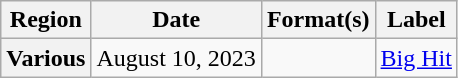<table class="wikitable plainrowheaders">
<tr>
<th scope="col">Region</th>
<th scope="col">Date</th>
<th scope="col">Format(s)</th>
<th scope="col">Label</th>
</tr>
<tr>
<th scope="row">Various</th>
<td>August 10, 2023</td>
<td></td>
<td><a href='#'>Big Hit</a></td>
</tr>
</table>
